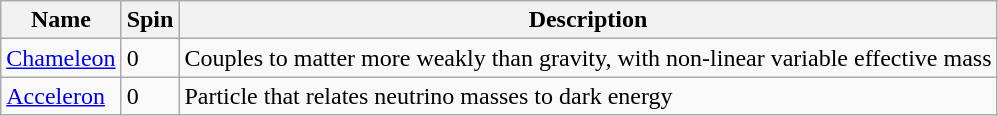<table class="wikitable">
<tr>
<th>Name</th>
<th>Spin</th>
<th>Description</th>
</tr>
<tr>
<td><a href='#'>Chameleon</a></td>
<td>0</td>
<td>Couples to matter more weakly than gravity, with non-linear variable effective mass</td>
</tr>
<tr>
<td><a href='#'>Acceleron</a></td>
<td>0</td>
<td>Particle that relates neutrino masses to dark energy</td>
</tr>
</table>
